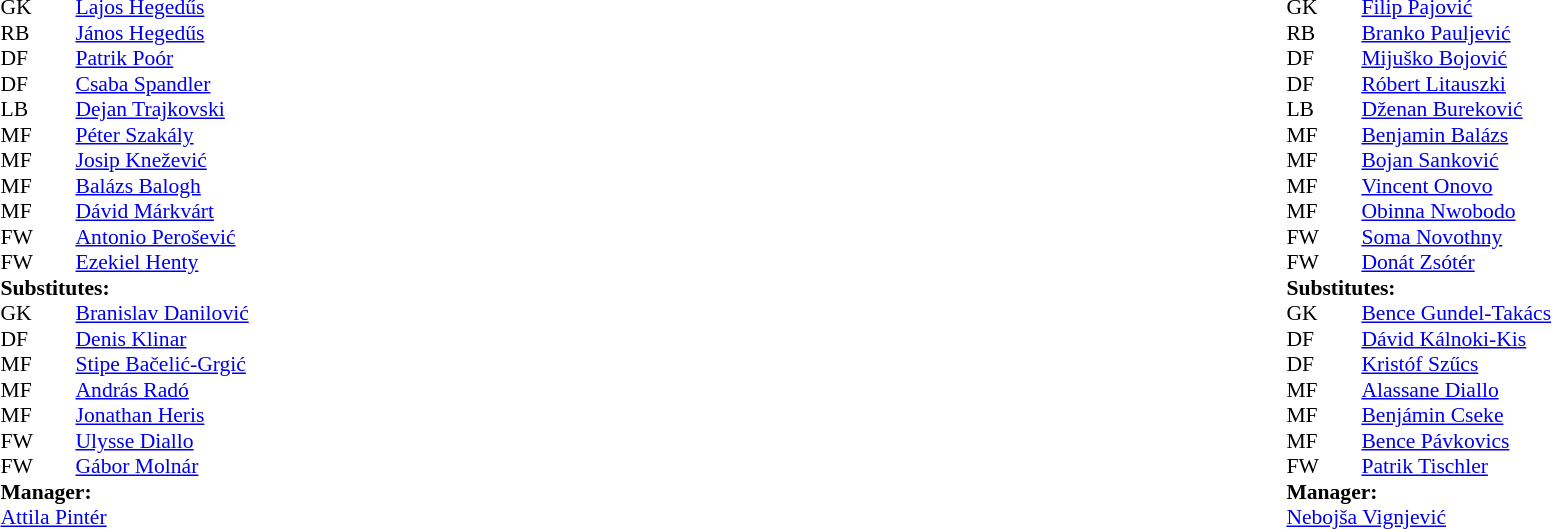<table width="100%">
<tr>
<td valign="top" width="50%"><br><table style="font-size: 90%" cellspacing="0" cellpadding="0">
<tr>
<td colspan="4"></td>
</tr>
<tr>
<th width=25></th>
<th width=25></th>
</tr>
<tr>
<td>GK</td>
<td></td>
<td> <a href='#'>Lajos Hegedűs</a> </td>
</tr>
<tr>
<td>RB</td>
<td></td>
<td> <a href='#'>János Hegedűs</a> </td>
</tr>
<tr>
<td>DF</td>
<td></td>
<td> <a href='#'>Patrik Poór</a></td>
</tr>
<tr>
<td>DF</td>
<td></td>
<td> <a href='#'>Csaba Spandler</a></td>
</tr>
<tr>
<td>LB</td>
<td></td>
<td> <a href='#'>Dejan Trajkovski</a></td>
</tr>
<tr>
<td>MF</td>
<td></td>
<td> <a href='#'>Péter Szakály</a> </td>
</tr>
<tr>
<td>MF</td>
<td></td>
<td> <a href='#'>Josip Knežević</a> </td>
</tr>
<tr>
<td>MF</td>
<td></td>
<td> <a href='#'>Balázs Balogh</a></td>
</tr>
<tr>
<td>MF</td>
<td></td>
<td> <a href='#'>Dávid Márkvárt</a>  </td>
</tr>
<tr>
<td>FW</td>
<td></td>
<td> <a href='#'>Antonio Perošević</a></td>
</tr>
<tr>
<td>FW</td>
<td></td>
<td> <a href='#'>Ezekiel Henty</a></td>
</tr>
<tr>
<td colspan=3><strong>Substitutes:</strong></td>
</tr>
<tr>
<td>GK</td>
<td></td>
<td> <a href='#'>Branislav Danilović</a></td>
</tr>
<tr>
<td>DF</td>
<td></td>
<td> <a href='#'>Denis Klinar</a></td>
</tr>
<tr>
<td>MF</td>
<td></td>
<td> <a href='#'>Stipe Bačelić-Grgić</a> </td>
</tr>
<tr>
<td>MF</td>
<td></td>
<td> <a href='#'>András Radó</a></td>
</tr>
<tr>
<td>MF</td>
<td></td>
<td> <a href='#'>Jonathan Heris</a></td>
</tr>
<tr>
<td>FW</td>
<td></td>
<td> <a href='#'>Ulysse Diallo</a> </td>
</tr>
<tr>
<td>FW</td>
<td></td>
<td> <a href='#'>Gábor Molnár</a> </td>
</tr>
<tr>
<td colspan=3><strong>Manager:</strong></td>
</tr>
<tr>
<td colspan=4> <a href='#'>Attila Pintér</a></td>
</tr>
</table>
</td>
<td></td>
<td valign="top" width="50%"><br><table style="font-size: 90%" cellspacing="0" cellpadding="0" align=center>
<tr>
<td colspan="4"></td>
</tr>
<tr>
<th width=25></th>
<th width=25></th>
</tr>
<tr>
<td>GK</td>
<td></td>
<td> <a href='#'>Filip Pajović</a></td>
</tr>
<tr>
<td>RB</td>
<td></td>
<td> <a href='#'>Branko Pauljević</a> </td>
</tr>
<tr>
<td>DF</td>
<td></td>
<td> <a href='#'>Mijuško Bojović</a></td>
</tr>
<tr>
<td>DF</td>
<td></td>
<td> <a href='#'>Róbert Litauszki</a></td>
</tr>
<tr>
<td>LB</td>
<td></td>
<td> <a href='#'>Dženan Bureković</a> </td>
</tr>
<tr>
<td>MF</td>
<td></td>
<td> <a href='#'>Benjamin Balázs</a></td>
</tr>
<tr>
<td>MF</td>
<td></td>
<td> <a href='#'>Bojan Sanković</a></td>
</tr>
<tr>
<td>MF</td>
<td></td>
<td> <a href='#'>Vincent Onovo</a></td>
</tr>
<tr>
<td>MF</td>
<td></td>
<td> <a href='#'>Obinna Nwobodo</a> </td>
</tr>
<tr>
<td>FW</td>
<td></td>
<td> <a href='#'>Soma Novothny</a> </td>
</tr>
<tr>
<td>FW</td>
<td></td>
<td> <a href='#'>Donát Zsótér</a> </td>
</tr>
<tr>
<td colspan=3><strong>Substitutes:</strong></td>
</tr>
<tr>
<td>GK</td>
<td></td>
<td> <a href='#'>Bence Gundel-Takács</a></td>
</tr>
<tr>
<td>DF</td>
<td></td>
<td> <a href='#'>Dávid Kálnoki-Kis</a></td>
</tr>
<tr>
<td>DF</td>
<td></td>
<td> <a href='#'>Kristóf Szűcs</a></td>
</tr>
<tr>
<td>MF</td>
<td></td>
<td> <a href='#'>Alassane Diallo</a> </td>
</tr>
<tr>
<td>MF</td>
<td></td>
<td> <a href='#'>Benjámin Cseke</a></td>
</tr>
<tr>
<td>MF</td>
<td></td>
<td> <a href='#'>Bence Pávkovics</a></td>
</tr>
<tr>
<td>FW</td>
<td></td>
<td> <a href='#'>Patrik Tischler</a> </td>
</tr>
<tr>
<td colspan=3><strong>Manager:</strong></td>
</tr>
<tr>
<td colspan=4> <a href='#'>Nebojša Vignjević</a></td>
</tr>
<tr>
</tr>
</table>
</td>
</tr>
</table>
